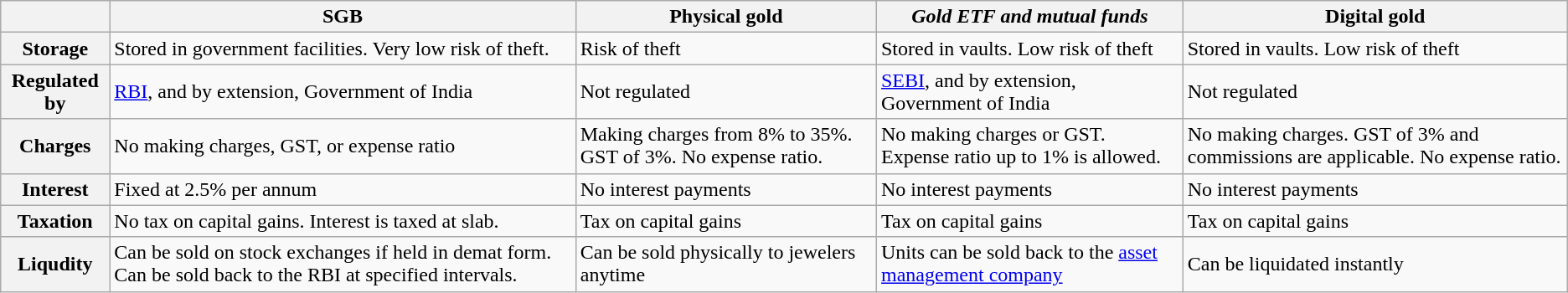<table class="wikitable">
<tr>
<th></th>
<th>SGB</th>
<th>Physical gold</th>
<th><em>Gold ETF and mutual funds</em></th>
<th>Digital gold</th>
</tr>
<tr>
<th>Storage</th>
<td>Stored in government facilities. Very low risk of theft.</td>
<td>Risk of theft</td>
<td>Stored in vaults. Low risk of theft</td>
<td>Stored in vaults. Low risk of theft</td>
</tr>
<tr>
<th>Regulated by</th>
<td><a href='#'>RBI</a>, and by extension, Government of India</td>
<td>Not regulated</td>
<td><a href='#'>SEBI</a>, and by extension, Government of India</td>
<td>Not regulated</td>
</tr>
<tr>
<th>Charges</th>
<td>No making charges, GST, or expense ratio</td>
<td>Making charges from 8% to 35%. GST of 3%. No expense ratio.</td>
<td>No making charges or GST. Expense ratio up to 1% is allowed.</td>
<td>No making charges. GST of 3% and commissions are applicable. No expense ratio.</td>
</tr>
<tr>
<th>Interest</th>
<td>Fixed at 2.5% per annum</td>
<td>No interest payments</td>
<td>No interest payments</td>
<td>No interest payments</td>
</tr>
<tr>
<th>Taxation</th>
<td>No tax on capital gains. Interest is taxed at slab.</td>
<td>Tax on capital gains</td>
<td>Tax on capital gains</td>
<td>Tax on capital gains</td>
</tr>
<tr>
<th>Liqudity</th>
<td>Can be sold on stock exchanges if held in demat form. Can be sold back to the RBI at specified intervals.</td>
<td>Can be sold physically to jewelers anytime</td>
<td>Units can be sold back to the <a href='#'>asset management company</a></td>
<td>Can be liquidated instantly</td>
</tr>
</table>
